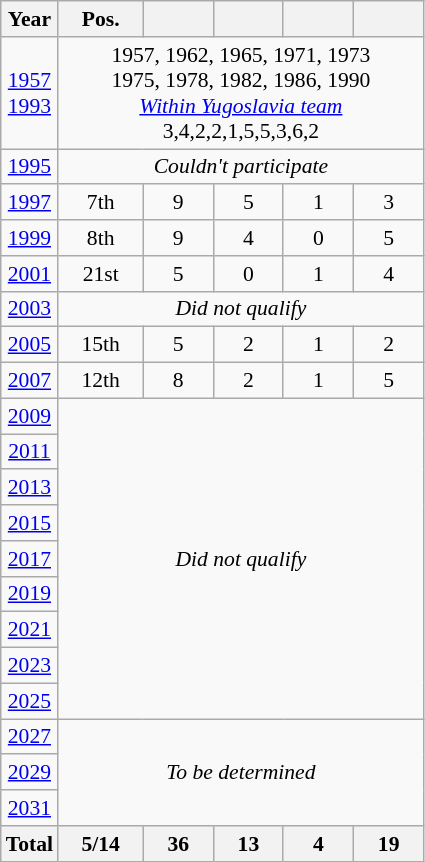<table class="wikitable" style="text-align: center;font-size:90%;">
<tr>
<th>Year</th>
<th width=50>Pos.</th>
<th width=40></th>
<th width=40></th>
<th width=40></th>
<th width=40></th>
</tr>
<tr>
<td> <a href='#'>1957</a><br> <a href='#'>1993</a></td>
<td colspan=5>1957, 1962, 1965, 1971, 1973<br>1975, 1978, 1982, 1986, 1990 <br><em><a href='#'>Within Yugoslavia team</a></em> <br>3,4,2,2,1,5,5,3,6,2</td>
</tr>
<tr>
<td>  <a href='#'>1995</a></td>
<td colspan=5><em>Couldn't participate</em></td>
</tr>
<tr>
<td> <a href='#'>1997</a></td>
<td>7th</td>
<td>9</td>
<td>5</td>
<td>1</td>
<td>3</td>
</tr>
<tr>
<td> <a href='#'>1999</a></td>
<td>8th</td>
<td>9</td>
<td>4</td>
<td>0</td>
<td>5</td>
</tr>
<tr>
<td> <a href='#'>2001</a></td>
<td>21st</td>
<td>5</td>
<td>0</td>
<td>1</td>
<td>4</td>
</tr>
<tr>
<td> <a href='#'>2003</a></td>
<td colspan=5><em>Did not qualify</em></td>
</tr>
<tr>
<td> <a href='#'>2005</a></td>
<td>15th</td>
<td>5</td>
<td>2</td>
<td>1</td>
<td>2</td>
</tr>
<tr>
<td> <a href='#'>2007</a></td>
<td>12th</td>
<td>8</td>
<td>2</td>
<td>1</td>
<td>5</td>
</tr>
<tr>
<td> <a href='#'>2009</a></td>
<td colspan=5 rowspan=9><em>Did not qualify</em></td>
</tr>
<tr>
<td> <a href='#'>2011</a></td>
</tr>
<tr>
<td> <a href='#'>2013</a></td>
</tr>
<tr>
<td> <a href='#'>2015</a></td>
</tr>
<tr>
<td> <a href='#'>2017</a></td>
</tr>
<tr>
<td><a href='#'>2019</a></td>
</tr>
<tr>
<td> <a href='#'>2021</a></td>
</tr>
<tr>
<td>   <a href='#'>2023</a></td>
</tr>
<tr>
<td>  <a href='#'>2025</a></td>
</tr>
<tr>
<td> <a href='#'>2027</a></td>
<td colspan=5 rowspan=3><em>To be determined</em></td>
</tr>
<tr>
<td> <a href='#'>2029</a></td>
</tr>
<tr>
<td>  <a href='#'>2031</a></td>
</tr>
<tr>
<th>Total</th>
<th>5/14</th>
<th>36</th>
<th>13</th>
<th>4</th>
<th>19</th>
</tr>
</table>
